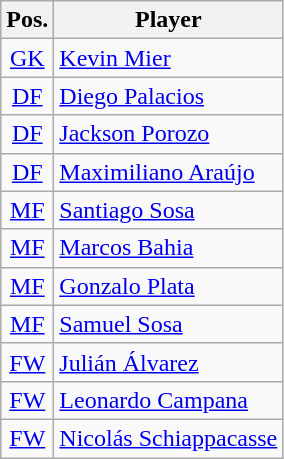<table class="wikitable">
<tr>
<th>Pos.</th>
<th>Player</th>
</tr>
<tr>
<td style="text-align:center;" rowspan=><a href='#'>GK</a></td>
<td> <a href='#'>Kevin Mier</a></td>
</tr>
<tr>
<td style="text-align:center;" rowspan=><a href='#'>DF</a></td>
<td> <a href='#'>Diego Palacios</a></td>
</tr>
<tr>
<td style="text-align:center;" rowspan=><a href='#'>DF</a></td>
<td> <a href='#'>Jackson Porozo</a></td>
</tr>
<tr>
<td style="text-align:center;" rowspan=><a href='#'>DF</a></td>
<td> <a href='#'>Maximiliano Araújo</a></td>
</tr>
<tr>
<td style="text-align:center;" rowspan=><a href='#'>MF</a></td>
<td> <a href='#'>Santiago Sosa</a></td>
</tr>
<tr>
<td style="text-align:center;" rowspan=><a href='#'>MF</a></td>
<td> <a href='#'>Marcos Bahia</a></td>
</tr>
<tr>
<td style="text-align:center;" rowspan=><a href='#'>MF</a></td>
<td> <a href='#'>Gonzalo Plata</a></td>
</tr>
<tr>
<td style="text-align:center;" rowspan=><a href='#'>MF</a></td>
<td> <a href='#'>Samuel Sosa</a></td>
</tr>
<tr>
<td style="text-align:center;" rowspan=><a href='#'>FW</a></td>
<td> <a href='#'>Julián Álvarez</a></td>
</tr>
<tr>
<td style="text-align:center;" rowspan=><a href='#'>FW</a></td>
<td> <a href='#'>Leonardo Campana</a></td>
</tr>
<tr>
<td style="text-align:center;" rowspan=><a href='#'>FW</a></td>
<td> <a href='#'>Nicolás Schiappacasse</a></td>
</tr>
</table>
